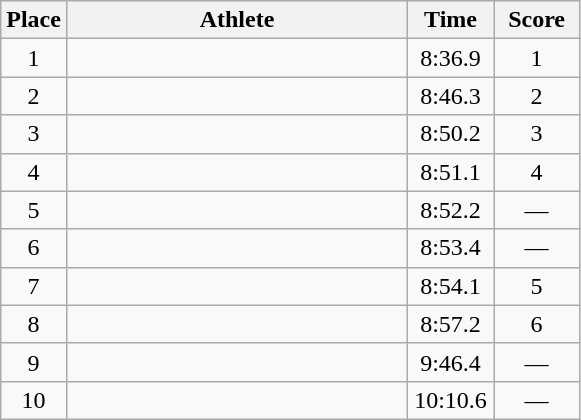<table class=wikitable style="text-align:center">
<tr>
<th width=20>Place</th>
<th width=220>Athlete</th>
<th width=50>Time</th>
<th width=50>Score</th>
</tr>
<tr>
<td>1</td>
<td align=left></td>
<td>8:36.9</td>
<td>1</td>
</tr>
<tr>
<td>2</td>
<td align=left></td>
<td>8:46.3</td>
<td>2</td>
</tr>
<tr>
<td>3</td>
<td align=left></td>
<td>8:50.2</td>
<td>3</td>
</tr>
<tr>
<td>4</td>
<td align=left></td>
<td>8:51.1</td>
<td>4</td>
</tr>
<tr>
<td>5</td>
<td align=left><em></em></td>
<td>8:52.2</td>
<td>—</td>
</tr>
<tr>
<td>6</td>
<td align=left><em></em></td>
<td>8:53.4</td>
<td>—</td>
</tr>
<tr>
<td>7</td>
<td align=left></td>
<td>8:54.1</td>
<td>5</td>
</tr>
<tr>
<td>8</td>
<td align=left></td>
<td>8:57.2</td>
<td>6</td>
</tr>
<tr>
<td>9</td>
<td align=left><em></em></td>
<td>9:46.4</td>
<td>—</td>
</tr>
<tr>
<td>10</td>
<td align=left><em></em></td>
<td>10:10.6</td>
<td>—</td>
</tr>
</table>
